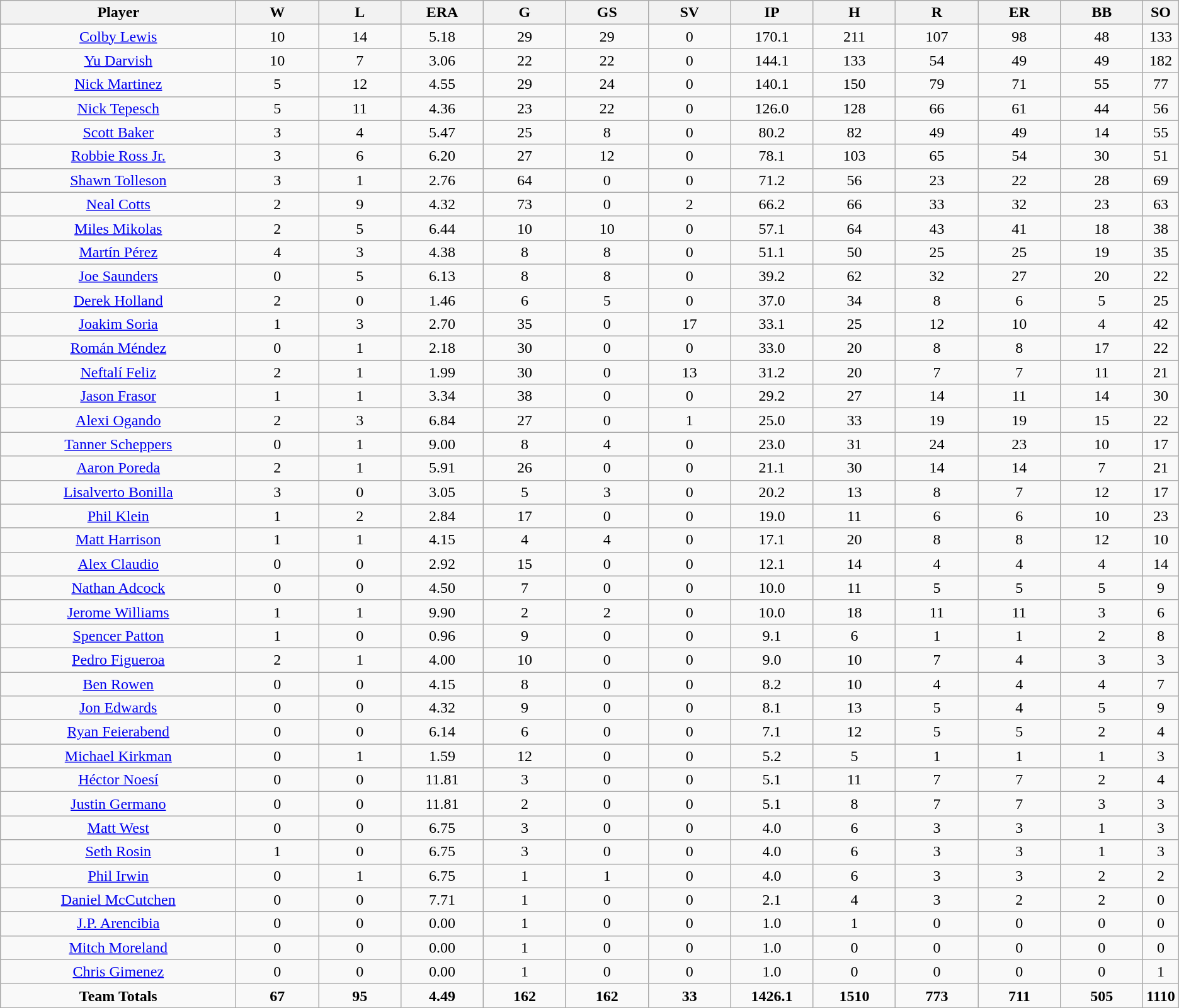<table class=wikitable style="text-align:center">
<tr>
<th bgcolor=#DDDDFF; width="20%">Player</th>
<th bgcolor=#DDDDFF; width="7%">W</th>
<th bgcolor=#DDDDFF; width="7%">L</th>
<th bgcolor=#DDDDFF; width="7%">ERA</th>
<th bgcolor=#DDDDFF; width="7%">G</th>
<th bgcolor=#DDDDFF; width="7%">GS</th>
<th bgcolor=#DDDDFF; width="7%">SV</th>
<th bgcolor=#DDDDFF; width="7%">IP</th>
<th bgcolor=#DDDDFF; width="7%">H</th>
<th bgcolor=#DDDDFF; width="7%">R</th>
<th bgcolor=#DDDDFF; width="7%">ER</th>
<th bgcolor=#DDDDFF; width="7%">BB</th>
<th bgcolor=#DDDDFF; width="7%">SO</th>
</tr>
<tr>
<td><a href='#'>Colby Lewis</a></td>
<td>10</td>
<td>14</td>
<td>5.18</td>
<td>29</td>
<td>29</td>
<td>0</td>
<td>170.1</td>
<td>211</td>
<td>107</td>
<td>98</td>
<td>48</td>
<td>133</td>
</tr>
<tr>
<td><a href='#'>Yu Darvish</a></td>
<td>10</td>
<td>7</td>
<td>3.06</td>
<td>22</td>
<td>22</td>
<td>0</td>
<td>144.1</td>
<td>133</td>
<td>54</td>
<td>49</td>
<td>49</td>
<td>182</td>
</tr>
<tr>
<td><a href='#'>Nick Martinez</a></td>
<td>5</td>
<td>12</td>
<td>4.55</td>
<td>29</td>
<td>24</td>
<td>0</td>
<td>140.1</td>
<td>150</td>
<td>79</td>
<td>71</td>
<td>55</td>
<td>77</td>
</tr>
<tr>
<td><a href='#'>Nick Tepesch</a></td>
<td>5</td>
<td>11</td>
<td>4.36</td>
<td>23</td>
<td>22</td>
<td>0</td>
<td>126.0</td>
<td>128</td>
<td>66</td>
<td>61</td>
<td>44</td>
<td>56</td>
</tr>
<tr>
<td><a href='#'>Scott Baker</a></td>
<td>3</td>
<td>4</td>
<td>5.47</td>
<td>25</td>
<td>8</td>
<td>0</td>
<td>80.2</td>
<td>82</td>
<td>49</td>
<td>49</td>
<td>14</td>
<td>55</td>
</tr>
<tr>
<td><a href='#'>Robbie Ross Jr.</a></td>
<td>3</td>
<td>6</td>
<td>6.20</td>
<td>27</td>
<td>12</td>
<td>0</td>
<td>78.1</td>
<td>103</td>
<td>65</td>
<td>54</td>
<td>30</td>
<td>51</td>
</tr>
<tr>
<td><a href='#'>Shawn Tolleson</a></td>
<td>3</td>
<td>1</td>
<td>2.76</td>
<td>64</td>
<td>0</td>
<td>0</td>
<td>71.2</td>
<td>56</td>
<td>23</td>
<td>22</td>
<td>28</td>
<td>69</td>
</tr>
<tr>
<td><a href='#'>Neal Cotts</a></td>
<td>2</td>
<td>9</td>
<td>4.32</td>
<td>73</td>
<td>0</td>
<td>2</td>
<td>66.2</td>
<td>66</td>
<td>33</td>
<td>32</td>
<td>23</td>
<td>63</td>
</tr>
<tr>
<td><a href='#'>Miles Mikolas</a></td>
<td>2</td>
<td>5</td>
<td>6.44</td>
<td>10</td>
<td>10</td>
<td>0</td>
<td>57.1</td>
<td>64</td>
<td>43</td>
<td>41</td>
<td>18</td>
<td>38</td>
</tr>
<tr>
<td><a href='#'>Martín Pérez</a></td>
<td>4</td>
<td>3</td>
<td>4.38</td>
<td>8</td>
<td>8</td>
<td>0</td>
<td>51.1</td>
<td>50</td>
<td>25</td>
<td>25</td>
<td>19</td>
<td>35</td>
</tr>
<tr>
<td><a href='#'>Joe Saunders</a></td>
<td>0</td>
<td>5</td>
<td>6.13</td>
<td>8</td>
<td>8</td>
<td>0</td>
<td>39.2</td>
<td>62</td>
<td>32</td>
<td>27</td>
<td>20</td>
<td>22</td>
</tr>
<tr>
<td><a href='#'>Derek Holland</a></td>
<td>2</td>
<td>0</td>
<td>1.46</td>
<td>6</td>
<td>5</td>
<td>0</td>
<td>37.0</td>
<td>34</td>
<td>8</td>
<td>6</td>
<td>5</td>
<td>25</td>
</tr>
<tr>
<td><a href='#'>Joakim Soria</a></td>
<td>1</td>
<td>3</td>
<td>2.70</td>
<td>35</td>
<td>0</td>
<td>17</td>
<td>33.1</td>
<td>25</td>
<td>12</td>
<td>10</td>
<td>4</td>
<td>42</td>
</tr>
<tr>
<td><a href='#'>Román Méndez</a></td>
<td>0</td>
<td>1</td>
<td>2.18</td>
<td>30</td>
<td>0</td>
<td>0</td>
<td>33.0</td>
<td>20</td>
<td>8</td>
<td>8</td>
<td>17</td>
<td>22</td>
</tr>
<tr>
<td><a href='#'>Neftalí Feliz</a></td>
<td>2</td>
<td>1</td>
<td>1.99</td>
<td>30</td>
<td>0</td>
<td>13</td>
<td>31.2</td>
<td>20</td>
<td>7</td>
<td>7</td>
<td>11</td>
<td>21</td>
</tr>
<tr>
<td><a href='#'>Jason Frasor</a></td>
<td>1</td>
<td>1</td>
<td>3.34</td>
<td>38</td>
<td>0</td>
<td>0</td>
<td>29.2</td>
<td>27</td>
<td>14</td>
<td>11</td>
<td>14</td>
<td>30</td>
</tr>
<tr>
<td><a href='#'>Alexi Ogando</a></td>
<td>2</td>
<td>3</td>
<td>6.84</td>
<td>27</td>
<td>0</td>
<td>1</td>
<td>25.0</td>
<td>33</td>
<td>19</td>
<td>19</td>
<td>15</td>
<td>22</td>
</tr>
<tr>
<td><a href='#'>Tanner Scheppers</a></td>
<td>0</td>
<td>1</td>
<td>9.00</td>
<td>8</td>
<td>4</td>
<td>0</td>
<td>23.0</td>
<td>31</td>
<td>24</td>
<td>23</td>
<td>10</td>
<td>17</td>
</tr>
<tr>
<td><a href='#'>Aaron Poreda</a></td>
<td>2</td>
<td>1</td>
<td>5.91</td>
<td>26</td>
<td>0</td>
<td>0</td>
<td>21.1</td>
<td>30</td>
<td>14</td>
<td>14</td>
<td>7</td>
<td>21</td>
</tr>
<tr>
<td><a href='#'>Lisalverto Bonilla</a></td>
<td>3</td>
<td>0</td>
<td>3.05</td>
<td>5</td>
<td>3</td>
<td>0</td>
<td>20.2</td>
<td>13</td>
<td>8</td>
<td>7</td>
<td>12</td>
<td>17</td>
</tr>
<tr>
<td><a href='#'>Phil Klein</a></td>
<td>1</td>
<td>2</td>
<td>2.84</td>
<td>17</td>
<td>0</td>
<td>0</td>
<td>19.0</td>
<td>11</td>
<td>6</td>
<td>6</td>
<td>10</td>
<td>23</td>
</tr>
<tr>
<td><a href='#'>Matt Harrison</a></td>
<td>1</td>
<td>1</td>
<td>4.15</td>
<td>4</td>
<td>4</td>
<td>0</td>
<td>17.1</td>
<td>20</td>
<td>8</td>
<td>8</td>
<td>12</td>
<td>10</td>
</tr>
<tr>
<td><a href='#'>Alex Claudio</a></td>
<td>0</td>
<td>0</td>
<td>2.92</td>
<td>15</td>
<td>0</td>
<td>0</td>
<td>12.1</td>
<td>14</td>
<td>4</td>
<td>4</td>
<td>4</td>
<td>14</td>
</tr>
<tr>
<td><a href='#'>Nathan Adcock</a></td>
<td>0</td>
<td>0</td>
<td>4.50</td>
<td>7</td>
<td>0</td>
<td>0</td>
<td>10.0</td>
<td>11</td>
<td>5</td>
<td>5</td>
<td>5</td>
<td>9</td>
</tr>
<tr>
<td><a href='#'>Jerome Williams</a></td>
<td>1</td>
<td>1</td>
<td>9.90</td>
<td>2</td>
<td>2</td>
<td>0</td>
<td>10.0</td>
<td>18</td>
<td>11</td>
<td>11</td>
<td>3</td>
<td>6</td>
</tr>
<tr>
<td><a href='#'>Spencer Patton</a></td>
<td>1</td>
<td>0</td>
<td>0.96</td>
<td>9</td>
<td>0</td>
<td>0</td>
<td>9.1</td>
<td>6</td>
<td>1</td>
<td>1</td>
<td>2</td>
<td>8</td>
</tr>
<tr>
<td><a href='#'>Pedro Figueroa</a></td>
<td>2</td>
<td>1</td>
<td>4.00</td>
<td>10</td>
<td>0</td>
<td>0</td>
<td>9.0</td>
<td>10</td>
<td>7</td>
<td>4</td>
<td>3</td>
<td>3</td>
</tr>
<tr>
<td><a href='#'>Ben Rowen</a></td>
<td>0</td>
<td>0</td>
<td>4.15</td>
<td>8</td>
<td>0</td>
<td>0</td>
<td>8.2</td>
<td>10</td>
<td>4</td>
<td>4</td>
<td>4</td>
<td>7</td>
</tr>
<tr>
<td><a href='#'>Jon Edwards</a></td>
<td>0</td>
<td>0</td>
<td>4.32</td>
<td>9</td>
<td>0</td>
<td>0</td>
<td>8.1</td>
<td>13</td>
<td>5</td>
<td>4</td>
<td>5</td>
<td>9</td>
</tr>
<tr>
<td><a href='#'>Ryan Feierabend</a></td>
<td>0</td>
<td>0</td>
<td>6.14</td>
<td>6</td>
<td>0</td>
<td>0</td>
<td>7.1</td>
<td>12</td>
<td>5</td>
<td>5</td>
<td>2</td>
<td>4</td>
</tr>
<tr>
<td><a href='#'>Michael Kirkman</a></td>
<td>0</td>
<td>1</td>
<td>1.59</td>
<td>12</td>
<td>0</td>
<td>0</td>
<td>5.2</td>
<td>5</td>
<td>1</td>
<td>1</td>
<td>1</td>
<td>3</td>
</tr>
<tr>
<td><a href='#'>Héctor Noesí</a></td>
<td>0</td>
<td>0</td>
<td>11.81</td>
<td>3</td>
<td>0</td>
<td>0</td>
<td>5.1</td>
<td>11</td>
<td>7</td>
<td>7</td>
<td>2</td>
<td>4</td>
</tr>
<tr>
<td><a href='#'>Justin Germano</a></td>
<td>0</td>
<td>0</td>
<td>11.81</td>
<td>2</td>
<td>0</td>
<td>0</td>
<td>5.1</td>
<td>8</td>
<td>7</td>
<td>7</td>
<td>3</td>
<td>3</td>
</tr>
<tr>
<td><a href='#'>Matt West</a></td>
<td>0</td>
<td>0</td>
<td>6.75</td>
<td>3</td>
<td>0</td>
<td>0</td>
<td>4.0</td>
<td>6</td>
<td>3</td>
<td>3</td>
<td>1</td>
<td>3</td>
</tr>
<tr>
<td><a href='#'>Seth Rosin</a></td>
<td>1</td>
<td>0</td>
<td>6.75</td>
<td>3</td>
<td>0</td>
<td>0</td>
<td>4.0</td>
<td>6</td>
<td>3</td>
<td>3</td>
<td>1</td>
<td>3</td>
</tr>
<tr>
<td><a href='#'>Phil Irwin</a></td>
<td>0</td>
<td>1</td>
<td>6.75</td>
<td>1</td>
<td>1</td>
<td>0</td>
<td>4.0</td>
<td>6</td>
<td>3</td>
<td>3</td>
<td>2</td>
<td>2</td>
</tr>
<tr>
<td><a href='#'>Daniel McCutchen</a></td>
<td>0</td>
<td>0</td>
<td>7.71</td>
<td>1</td>
<td>0</td>
<td>0</td>
<td>2.1</td>
<td>4</td>
<td>3</td>
<td>2</td>
<td>2</td>
<td>0</td>
</tr>
<tr>
<td><a href='#'>J.P. Arencibia</a></td>
<td>0</td>
<td>0</td>
<td>0.00</td>
<td>1</td>
<td>0</td>
<td>0</td>
<td>1.0</td>
<td>1</td>
<td>0</td>
<td>0</td>
<td>0</td>
<td>0</td>
</tr>
<tr>
<td><a href='#'>Mitch Moreland</a></td>
<td>0</td>
<td>0</td>
<td>0.00</td>
<td>1</td>
<td>0</td>
<td>0</td>
<td>1.0</td>
<td>0</td>
<td>0</td>
<td>0</td>
<td>0</td>
<td>0</td>
</tr>
<tr>
<td><a href='#'>Chris Gimenez</a></td>
<td>0</td>
<td>0</td>
<td>0.00</td>
<td>1</td>
<td>0</td>
<td>0</td>
<td>1.0</td>
<td>0</td>
<td>0</td>
<td>0</td>
<td>0</td>
<td>1</td>
</tr>
<tr>
<td><strong>Team Totals</strong></td>
<td><strong>67</strong></td>
<td><strong>95</strong></td>
<td><strong>4.49</strong></td>
<td><strong>162</strong></td>
<td><strong>162</strong></td>
<td><strong>33</strong></td>
<td><strong>1426.1</strong></td>
<td><strong>1510</strong></td>
<td><strong>773</strong></td>
<td><strong>711</strong></td>
<td><strong>505</strong></td>
<td><strong>1110</strong></td>
</tr>
</table>
